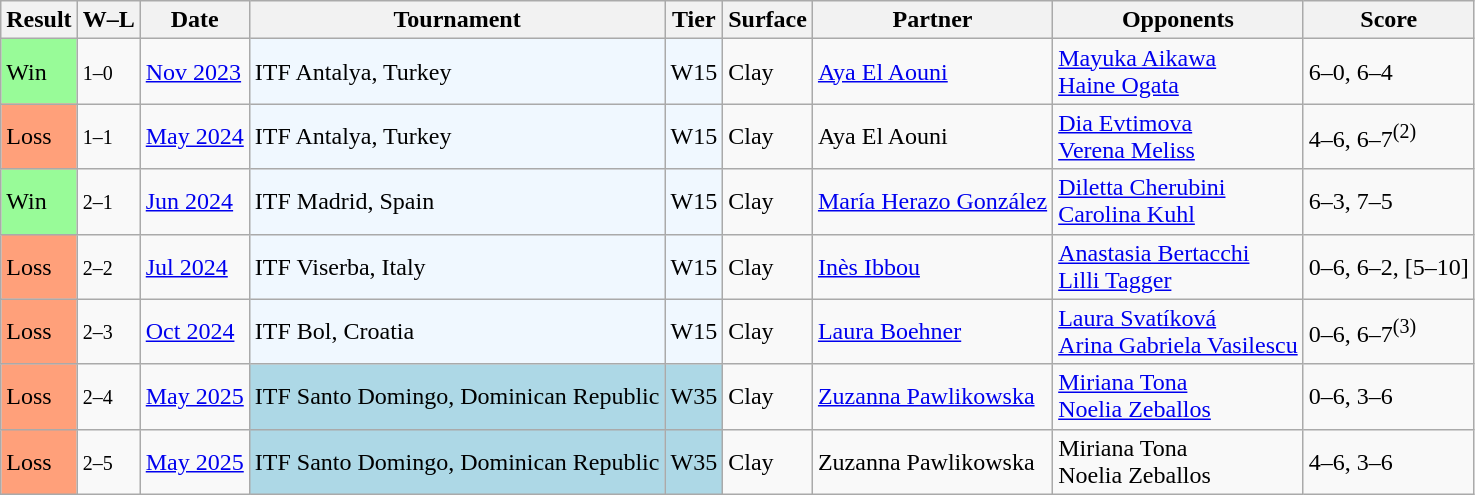<table class="wikitable sortable">
<tr>
<th>Result</th>
<th class=unsortable>W–L</th>
<th>Date</th>
<th>Tournament</th>
<th>Tier</th>
<th>Surface</th>
<th>Partner</th>
<th>Opponents</th>
<th class=unsortable>Score</th>
</tr>
<tr>
<td style="background:#98fb98;">Win</td>
<td><small>1–0</small></td>
<td><a href='#'>Nov 2023</a></td>
<td style="background:#f0f8ff;">ITF Antalya, Turkey</td>
<td style="background:#f0f8ff;">W15</td>
<td>Clay</td>
<td> <a href='#'>Aya El Aouni</a></td>
<td> <a href='#'>Mayuka Aikawa</a> <br>  <a href='#'>Haine Ogata</a></td>
<td>6–0, 6–4</td>
</tr>
<tr>
<td style="background:#ffa07a;">Loss</td>
<td><small>1–1</small></td>
<td><a href='#'>May 2024</a></td>
<td style="background:#f0f8ff;">ITF Antalya, Turkey</td>
<td style="background:#f0f8ff;">W15</td>
<td>Clay</td>
<td> Aya El Aouni</td>
<td> <a href='#'>Dia Evtimova</a> <br>  <a href='#'>Verena Meliss</a></td>
<td>4–6, 6–7<sup>(2)</sup></td>
</tr>
<tr>
<td style="background:#98fb98;">Win</td>
<td><small>2–1</small></td>
<td><a href='#'>Jun 2024</a></td>
<td style="background:#f0f8ff;">ITF Madrid, Spain</td>
<td style="background:#f0f8ff;">W15</td>
<td>Clay</td>
<td> <a href='#'>María Herazo González</a></td>
<td> <a href='#'>Diletta Cherubini</a> <br>  <a href='#'>Carolina Kuhl</a></td>
<td>6–3, 7–5</td>
</tr>
<tr>
<td style="background:#ffa07a;">Loss</td>
<td><small>2–2</small></td>
<td><a href='#'>Jul 2024</a></td>
<td style="background:#f0f8ff;">ITF Viserba, Italy</td>
<td style="background:#f0f8ff;">W15</td>
<td>Clay</td>
<td> <a href='#'>Inès Ibbou</a></td>
<td> <a href='#'>Anastasia Bertacchi</a> <br>  <a href='#'>Lilli Tagger</a></td>
<td>0–6, 6–2, [5–10]</td>
</tr>
<tr>
<td style="background:#ffa07a;">Loss</td>
<td><small>2–3</small></td>
<td><a href='#'>Oct 2024</a></td>
<td style="background:#f0f8ff;">ITF Bol, Croatia</td>
<td style="background:#f0f8ff;">W15</td>
<td>Clay</td>
<td> <a href='#'>Laura Boehner</a></td>
<td> <a href='#'>Laura Svatíková</a> <br>  <a href='#'>Arina Gabriela Vasilescu</a></td>
<td>0–6, 6–7<sup>(3)</sup></td>
</tr>
<tr>
<td style="background:#ffa07a;">Loss</td>
<td><small>2–4</small></td>
<td><a href='#'>May 2025</a></td>
<td style="background:lightblue;">ITF Santo Domingo, Dominican Republic</td>
<td style="background:lightblue;">W35</td>
<td>Clay</td>
<td> <a href='#'>Zuzanna Pawlikowska</a></td>
<td> <a href='#'>Miriana Tona</a> <br>  <a href='#'>Noelia Zeballos</a></td>
<td>0–6, 3–6</td>
</tr>
<tr>
<td style="background:#ffa07a;">Loss</td>
<td><small>2–5</small></td>
<td><a href='#'>May 2025</a></td>
<td style="background:lightblue;">ITF Santo Domingo, Dominican Republic</td>
<td style="background:lightblue;">W35</td>
<td>Clay</td>
<td> Zuzanna Pawlikowska</td>
<td> Miriana Tona <br>  Noelia Zeballos</td>
<td>4–6, 3–6</td>
</tr>
</table>
